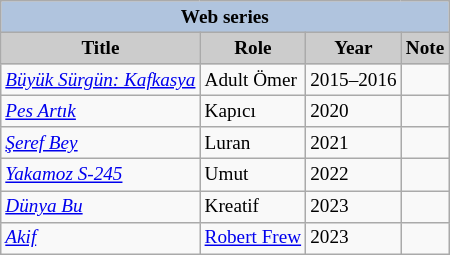<table class="wikitable" style="font-size:80%">
<tr>
<th colspan="4" style="background:LightSteelBlue">Web series</th>
</tr>
<tr>
<th style="background:#CCCCCC">Title</th>
<th style="background:#CCCCCC">Role</th>
<th style="background:#CCCCCC">Year</th>
<th style="background:#CCCCCC">Note</th>
</tr>
<tr>
<td><em><a href='#'>Büyük Sürgün: Kafkasya</a></em></td>
<td>Adult Ömer</td>
<td>2015–2016</td>
<td></td>
</tr>
<tr>
<td><em><a href='#'>Pes Artık</a></em></td>
<td>Kapıcı</td>
<td>2020</td>
<td></td>
</tr>
<tr>
<td><em><a href='#'>Şeref Bey</a></em></td>
<td>Luran</td>
<td>2021</td>
<td></td>
</tr>
<tr>
<td><em><a href='#'>Yakamoz S-245</a></em></td>
<td>Umut</td>
<td>2022</td>
<td></td>
</tr>
<tr>
<td><em><a href='#'>Dünya Bu</a></em></td>
<td>Kreatif</td>
<td>2023</td>
<td></td>
</tr>
<tr>
<td><em><a href='#'>Akif</a></em></td>
<td><a href='#'>Robert Frew</a></td>
<td>2023</td>
<td></td>
</tr>
</table>
